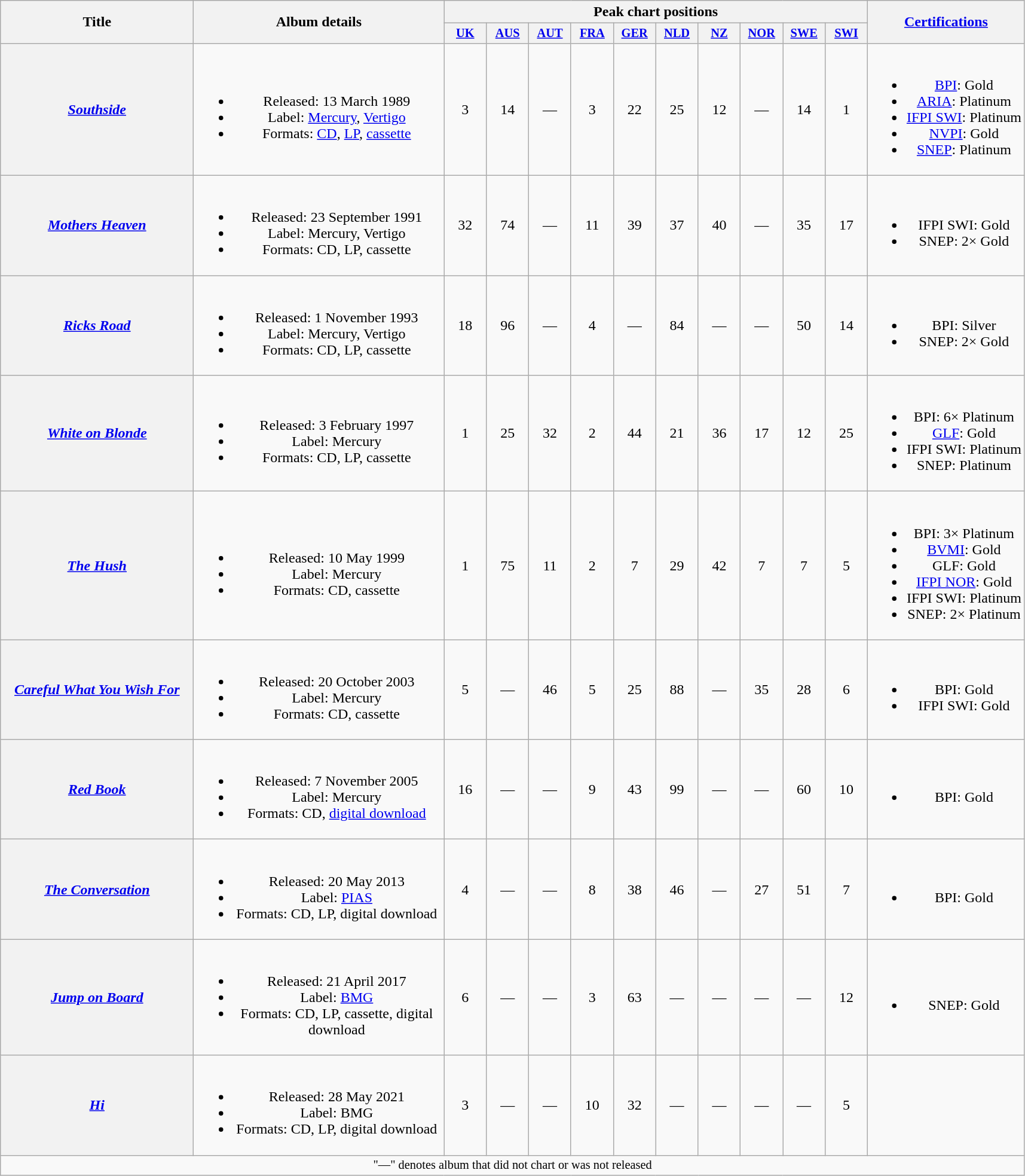<table class="wikitable plainrowheaders" style="text-align:center;">
<tr>
<th scope="col" rowspan="2" style="width:13em;">Title</th>
<th scope="col" rowspan="2" style="width:17em;">Album details</th>
<th scope="col" colspan="10">Peak chart positions</th>
<th scope="col" rowspan="2"><a href='#'>Certifications</a></th>
</tr>
<tr>
<th scope="col" style="width:3em;font-size:85%;"><a href='#'>UK</a><br></th>
<th scope="col" style="width:3em;font-size:85%;"><a href='#'>AUS</a><br></th>
<th scope="col" style="width:3em;font-size:85%;"><a href='#'>AUT</a><br></th>
<th scope="col" style="width:3em;font-size:85%;"><a href='#'>FRA</a><br></th>
<th scope="col" style="width:3em;font-size:85%;"><a href='#'>GER</a><br></th>
<th scope="col" style="width:3em;font-size:85%;"><a href='#'>NLD</a><br></th>
<th scope="col" style="width:3em;font-size:85%;"><a href='#'>NZ</a><br></th>
<th scope="col" style="width:3em;font-size:85%;"><a href='#'>NOR</a><br></th>
<th scope="col" style="width:3em;font-size:85%;"><a href='#'>SWE</a><br></th>
<th scope="col" style="width:3em;font-size:85%;"><a href='#'>SWI</a><br></th>
</tr>
<tr>
<th scope="row"><em><a href='#'>Southside</a></em></th>
<td><br><ul><li>Released: 13 March 1989</li><li>Label: <a href='#'>Mercury</a>, <a href='#'>Vertigo</a></li><li>Formats: <a href='#'>CD</a>, <a href='#'>LP</a>, <a href='#'>cassette</a></li></ul></td>
<td>3</td>
<td>14</td>
<td>—</td>
<td>3</td>
<td>22</td>
<td>25</td>
<td>12</td>
<td>—</td>
<td>14</td>
<td>1</td>
<td><br><ul><li><a href='#'>BPI</a>: Gold</li><li><a href='#'>ARIA</a>: Platinum</li><li><a href='#'>IFPI SWI</a>: Platinum</li><li><a href='#'>NVPI</a>: Gold</li><li><a href='#'>SNEP</a>: Platinum</li></ul></td>
</tr>
<tr>
<th scope="row"><em><a href='#'>Mothers Heaven</a></em></th>
<td><br><ul><li>Released: 23 September 1991</li><li>Label: Mercury, Vertigo</li><li>Formats: CD, LP, cassette</li></ul></td>
<td>32</td>
<td>74</td>
<td>—</td>
<td>11</td>
<td>39</td>
<td>37</td>
<td>40</td>
<td>—</td>
<td>35</td>
<td>17</td>
<td><br><ul><li>IFPI SWI: Gold</li><li>SNEP: 2× Gold</li></ul></td>
</tr>
<tr>
<th scope="row"><em><a href='#'>Ricks Road</a></em></th>
<td><br><ul><li>Released: 1 November 1993</li><li>Label: Mercury, Vertigo</li><li>Formats: CD, LP, cassette</li></ul></td>
<td>18</td>
<td>96</td>
<td>—</td>
<td>4</td>
<td>—</td>
<td>84</td>
<td>—</td>
<td>—</td>
<td>50</td>
<td>14</td>
<td><br><ul><li>BPI: Silver</li><li>SNEP: 2× Gold</li></ul></td>
</tr>
<tr>
<th scope="row"><em><a href='#'>White on Blonde</a></em></th>
<td><br><ul><li>Released: 3 February 1997</li><li>Label: Mercury</li><li>Formats: CD, LP, cassette</li></ul></td>
<td>1</td>
<td>25</td>
<td>32</td>
<td>2</td>
<td>44</td>
<td>21</td>
<td>36</td>
<td>17</td>
<td>12</td>
<td>25</td>
<td><br><ul><li>BPI: 6× Platinum</li><li><a href='#'>GLF</a>: Gold</li><li>IFPI SWI: Platinum</li><li>SNEP: Platinum</li></ul></td>
</tr>
<tr>
<th scope="row"><em><a href='#'>The Hush</a></em></th>
<td><br><ul><li>Released: 10 May 1999</li><li>Label: Mercury</li><li>Formats: CD, cassette</li></ul></td>
<td>1</td>
<td>75</td>
<td>11</td>
<td>2</td>
<td>7</td>
<td>29</td>
<td>42</td>
<td>7</td>
<td>7</td>
<td>5</td>
<td><br><ul><li>BPI: 3× Platinum</li><li><a href='#'>BVMI</a>: Gold</li><li>GLF: Gold</li><li><a href='#'>IFPI NOR</a>: Gold</li><li>IFPI SWI: Platinum</li><li>SNEP: 2× Platinum</li></ul></td>
</tr>
<tr>
<th scope="row"><em><a href='#'>Careful What You Wish For</a></em></th>
<td><br><ul><li>Released: 20 October 2003</li><li>Label: Mercury</li><li>Formats: CD, cassette</li></ul></td>
<td>5</td>
<td>—</td>
<td>46</td>
<td>5</td>
<td>25</td>
<td>88</td>
<td>—</td>
<td>35</td>
<td>28</td>
<td>6</td>
<td><br><ul><li>BPI: Gold</li><li>IFPI SWI: Gold</li></ul></td>
</tr>
<tr>
<th scope="row"><em><a href='#'>Red Book</a></em></th>
<td><br><ul><li>Released: 7 November 2005</li><li>Label: Mercury</li><li>Formats: CD, <a href='#'>digital download</a></li></ul></td>
<td>16</td>
<td>—</td>
<td>—</td>
<td>9</td>
<td>43</td>
<td>99</td>
<td>—</td>
<td>—</td>
<td>60</td>
<td>10</td>
<td><br><ul><li>BPI: Gold</li></ul></td>
</tr>
<tr>
<th scope="row"><em><a href='#'>The Conversation</a></em></th>
<td><br><ul><li>Released: 20 May 2013</li><li>Label: <a href='#'>PIAS</a></li><li>Formats: CD, LP, digital download</li></ul></td>
<td>4</td>
<td>—</td>
<td>—</td>
<td>8</td>
<td>38</td>
<td>46</td>
<td>—</td>
<td>27</td>
<td>51</td>
<td>7</td>
<td><br><ul><li>BPI: Gold</li></ul></td>
</tr>
<tr>
<th scope="row"><em><a href='#'>Jump on Board</a></em></th>
<td><br><ul><li>Released: 21 April 2017</li><li>Label: <a href='#'>BMG</a></li><li>Formats: CD, LP, cassette, digital download</li></ul></td>
<td>6</td>
<td>—</td>
<td>—</td>
<td>3</td>
<td>63</td>
<td>—</td>
<td>—</td>
<td>—</td>
<td>—</td>
<td>12</td>
<td><br><ul><li>SNEP: Gold</li></ul></td>
</tr>
<tr>
<th scope="row"><em><a href='#'>Hi</a></em></th>
<td><br><ul><li>Released: 28 May 2021</li><li>Label: BMG</li><li>Formats: CD, LP, digital download</li></ul></td>
<td>3</td>
<td>—</td>
<td>—</td>
<td>10</td>
<td>32</td>
<td>—</td>
<td>—</td>
<td>—</td>
<td>—</td>
<td>5</td>
<td></td>
</tr>
<tr>
<td colspan="15" style="font-size:85%">"—" denotes album that did not chart or was not released</td>
</tr>
</table>
